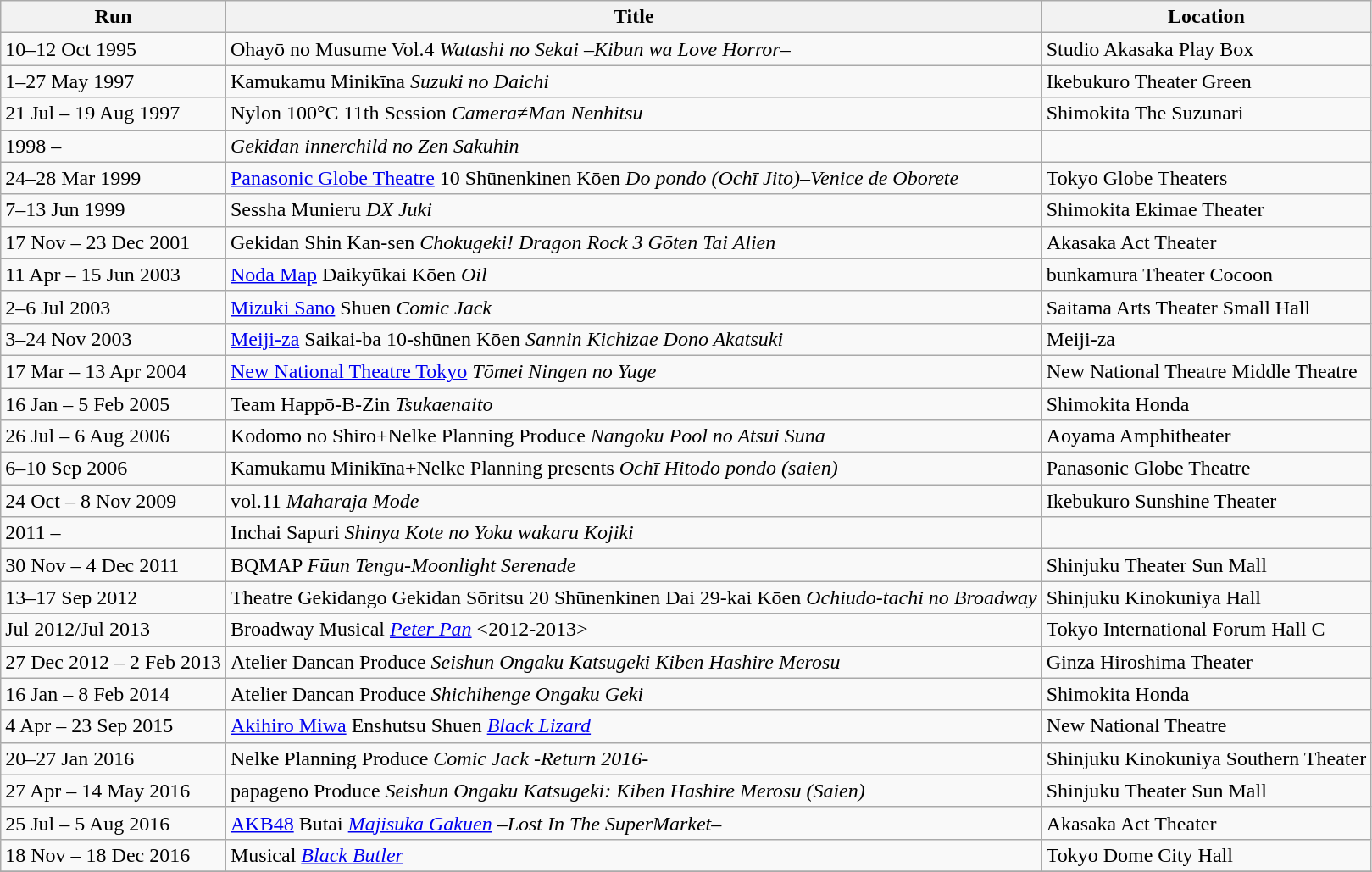<table class="wikitable">
<tr>
<th>Run</th>
<th>Title</th>
<th>Location</th>
</tr>
<tr>
<td>10–12 Oct 1995</td>
<td>Ohayō no Musume Vol.4 <em>Watashi no Sekai –Kibun wa Love Horror–</em></td>
<td>Studio Akasaka Play Box</td>
</tr>
<tr>
<td>1–27 May 1997</td>
<td>Kamukamu Minikīna <em>Suzuki no Daichi</em></td>
<td>Ikebukuro Theater Green</td>
</tr>
<tr>
<td>21 Jul – 19 Aug 1997</td>
<td>Nylon 100°C 11th Session <em>Camera≠Man Nenhitsu</em></td>
<td>Shimokita The Suzunari</td>
</tr>
<tr>
<td>1998 –</td>
<td><em>Gekidan innerchild no Zen Sakuhin</em></td>
<td></td>
</tr>
<tr>
<td>24–28 Mar 1999</td>
<td><a href='#'>Panasonic Globe Theatre</a> 10 Shūnenkinen Kōen <em>Do pondo (Ochī Jito)–Venice de Oborete</em></td>
<td>Tokyo Globe Theaters</td>
</tr>
<tr>
<td>7–13 Jun 1999</td>
<td>Sessha Munieru <em>DX Juki</em></td>
<td>Shimokita Ekimae Theater</td>
</tr>
<tr>
<td>17 Nov – 23 Dec 2001</td>
<td>Gekidan Shin Kan-sen <em>Chokugeki! Dragon Rock 3 Gōten Tai Alien</em></td>
<td>Akasaka Act Theater</td>
</tr>
<tr>
<td>11 Apr – 15 Jun 2003</td>
<td><a href='#'>Noda Map</a> Daikyūkai Kōen <em>Oil</em></td>
<td>bunkamura Theater Cocoon</td>
</tr>
<tr>
<td>2–6 Jul 2003</td>
<td><a href='#'>Mizuki Sano</a> Shuen <em>Comic Jack</em></td>
<td>Saitama Arts Theater Small Hall</td>
</tr>
<tr>
<td>3–24 Nov 2003</td>
<td><a href='#'>Meiji-za</a> Saikai-ba 10-shūnen Kōen <em>Sannin Kichizae Dono Akatsuki</em></td>
<td>Meiji-za</td>
</tr>
<tr>
<td>17 Mar – 13 Apr 2004</td>
<td><a href='#'>New National Theatre Tokyo</a> <em>Tōmei Ningen no Yuge</em></td>
<td>New National Theatre Middle Theatre</td>
</tr>
<tr>
<td>16 Jan – 5 Feb 2005</td>
<td>Team Happō-B-Zin <em>Tsukaenaito</em></td>
<td>Shimokita Honda</td>
</tr>
<tr>
<td>26 Jul – 6 Aug 2006</td>
<td>Kodomo no Shiro+Nelke Planning Produce <em>Nangoku Pool no Atsui Suna</em></td>
<td>Aoyama Amphitheater</td>
</tr>
<tr>
<td>6–10 Sep 2006</td>
<td>Kamukamu Minikīna+Nelke Planning presents <em>Ochī Hitodo pondo (saien)</em></td>
<td>Panasonic Globe Theatre</td>
</tr>
<tr>
<td>24 Oct – 8 Nov 2009</td>
<td> vol.11 <em>Maharaja Mode</em></td>
<td>Ikebukuro Sunshine Theater</td>
</tr>
<tr>
<td>2011 –</td>
<td>Inchai Sapuri <em>Shinya Kote no Yoku wakaru Kojiki</em></td>
<td></td>
</tr>
<tr>
<td>30 Nov – 4 Dec 2011</td>
<td>BQMAP <em>Fūun Tengu-Moonlight Serenade</em></td>
<td>Shinjuku Theater Sun Mall</td>
</tr>
<tr>
<td>13–17 Sep 2012</td>
<td>Theatre Gekidango Gekidan Sōritsu 20 Shūnenkinen Dai 29-kai Kōen <em>Ochiudo-tachi no Broadway</em></td>
<td>Shinjuku Kinokuniya Hall</td>
</tr>
<tr>
<td>Jul 2012/Jul 2013</td>
<td>Broadway Musical <em><a href='#'>Peter Pan</a></em> <2012-2013></td>
<td>Tokyo International Forum Hall C</td>
</tr>
<tr>
<td>27 Dec 2012 – 2 Feb 2013</td>
<td>Atelier Dancan Produce <em>Seishun Ongaku Katsugeki Kiben Hashire Merosu</em></td>
<td>Ginza Hiroshima Theater</td>
</tr>
<tr>
<td>16 Jan – 8 Feb 2014</td>
<td>Atelier Dancan Produce <em>Shichihenge Ongaku Geki </em></td>
<td>Shimokita Honda</td>
</tr>
<tr>
<td>4 Apr – 23 Sep 2015</td>
<td><a href='#'>Akihiro Miwa</a> Enshutsu Shuen <em><a href='#'>Black Lizard</a></em></td>
<td>New National Theatre</td>
</tr>
<tr>
<td>20–27 Jan 2016</td>
<td>Nelke Planning Produce <em>Comic Jack -Return 2016-</em></td>
<td>Shinjuku Kinokuniya Southern Theater</td>
</tr>
<tr>
<td>27 Apr – 14 May 2016</td>
<td>papageno Produce <em>Seishun Ongaku Katsugeki: Kiben Hashire Merosu (Saien)</em></td>
<td>Shinjuku Theater Sun Mall</td>
</tr>
<tr>
<td>25 Jul – 5 Aug 2016</td>
<td><a href='#'>AKB48</a> Butai <em><a href='#'>Majisuka Gakuen</a> –Lost In The SuperMarket–</em></td>
<td>Akasaka Act Theater</td>
</tr>
<tr>
<td>18 Nov – 18 Dec 2016</td>
<td>Musical <em><a href='#'>Black Butler</a></em></td>
<td>Tokyo Dome City Hall</td>
</tr>
<tr>
</tr>
</table>
